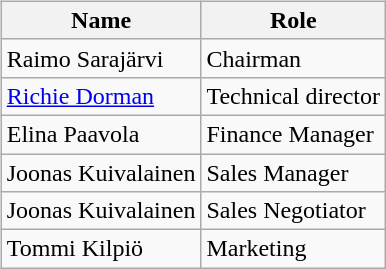<table>
<tr>
<td valign="top"><br><table class="wikitable">
<tr>
<th>Name</th>
<th>Role</th>
</tr>
<tr>
<td> Raimo Sarajärvi</td>
<td>Chairman</td>
</tr>
<tr>
<td> <a href='#'>Richie Dorman</a></td>
<td>Technical director</td>
</tr>
<tr>
<td> Elina Paavola</td>
<td>Finance Manager</td>
</tr>
<tr>
<td> Joonas Kuivalainen</td>
<td>Sales Manager</td>
</tr>
<tr>
<td> Joonas Kuivalainen</td>
<td>Sales Negotiator</td>
</tr>
<tr>
<td> Tommi Kilpiö</td>
<td>Marketing</td>
</tr>
</table>
</td>
</tr>
</table>
